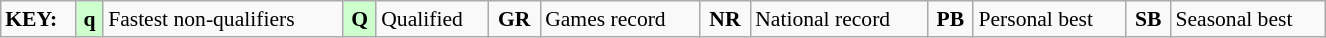<table class="wikitable" style="margin:0.5em auto; font-size:90%;position:relative;" width=70%>
<tr>
<td><strong>KEY:</strong></td>
<td bgcolor=ccffcc align=center><strong>q</strong></td>
<td>Fastest non-qualifiers</td>
<td bgcolor=ccffcc align=center><strong>Q</strong></td>
<td>Qualified</td>
<td align=center><strong>GR</strong></td>
<td>Games record</td>
<td align=center><strong>NR</strong></td>
<td>National record</td>
<td align=center><strong>PB</strong></td>
<td>Personal best</td>
<td align=center><strong>SB</strong></td>
<td>Seasonal best</td>
</tr>
</table>
